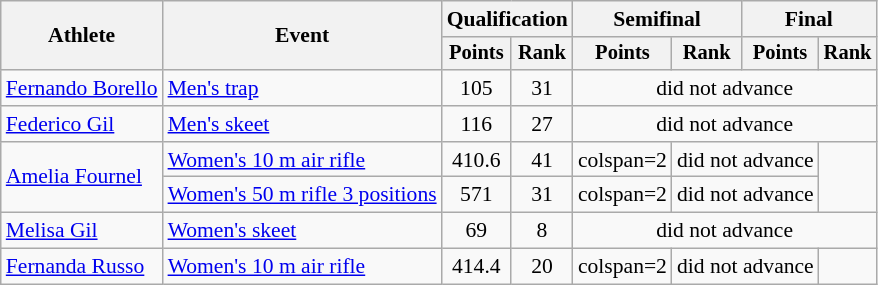<table class="wikitable" style="font-size:90%">
<tr>
<th rowspan="2">Athlete</th>
<th rowspan="2">Event</th>
<th colspan=2>Qualification</th>
<th colspan=2>Semifinal</th>
<th colspan=2>Final</th>
</tr>
<tr style="font-size:95%">
<th>Points</th>
<th>Rank</th>
<th>Points</th>
<th>Rank</th>
<th>Points</th>
<th>Rank</th>
</tr>
<tr align=center>
<td align=left><a href='#'>Fernando Borello</a></td>
<td align=left><a href='#'>Men's trap</a></td>
<td>105</td>
<td>31</td>
<td colspan=4>did not advance</td>
</tr>
<tr align=center>
<td align=left><a href='#'>Federico Gil</a></td>
<td align=left><a href='#'>Men's skeet</a></td>
<td>116</td>
<td>27</td>
<td colspan=4>did not advance</td>
</tr>
<tr align=center>
<td align=left rowspan=2><a href='#'>Amelia Fournel</a></td>
<td align=left><a href='#'>Women's 10 m air rifle</a></td>
<td>410.6</td>
<td>41</td>
<td>colspan=2 </td>
<td colspan=2>did not advance</td>
</tr>
<tr align=center>
<td align=left><a href='#'>Women's 50 m rifle 3 positions</a></td>
<td>571</td>
<td>31</td>
<td>colspan=2 </td>
<td colspan=2>did not advance</td>
</tr>
<tr align=center>
<td align=left><a href='#'>Melisa Gil</a></td>
<td align=left><a href='#'>Women's skeet</a></td>
<td>69</td>
<td>8</td>
<td colspan=4>did not advance</td>
</tr>
<tr align=center>
<td align=left><a href='#'>Fernanda Russo</a></td>
<td align=left><a href='#'>Women's 10 m air rifle</a></td>
<td>414.4</td>
<td>20</td>
<td>colspan=2 </td>
<td colspan=2>did not advance</td>
</tr>
</table>
